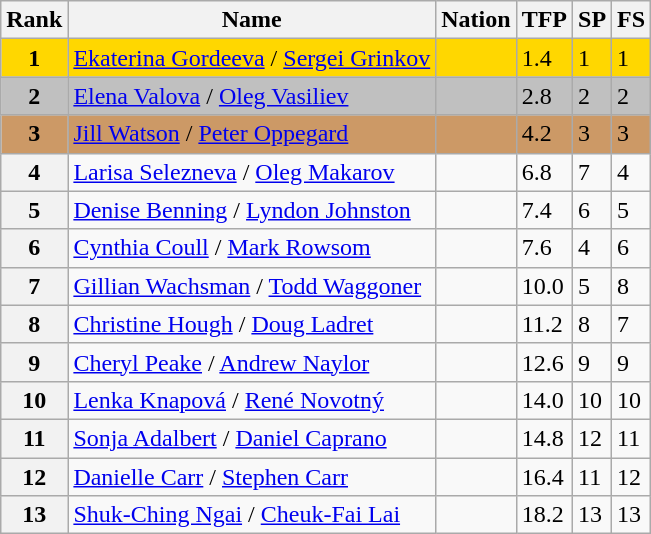<table class="wikitable">
<tr>
<th>Rank</th>
<th>Name</th>
<th>Nation</th>
<th>TFP</th>
<th>SP</th>
<th>FS</th>
</tr>
<tr bgcolor=gold>
<td align=center><strong>1</strong></td>
<td><a href='#'>Ekaterina Gordeeva</a> / <a href='#'>Sergei Grinkov</a></td>
<td></td>
<td>1.4</td>
<td>1</td>
<td>1</td>
</tr>
<tr bgcolor=silver>
<td align=center><strong>2</strong></td>
<td><a href='#'>Elena Valova</a> / <a href='#'>Oleg Vasiliev</a></td>
<td></td>
<td>2.8</td>
<td>2</td>
<td>2</td>
</tr>
<tr bgcolor=cc9966>
<td align=center><strong>3</strong></td>
<td><a href='#'>Jill Watson</a> / <a href='#'>Peter Oppegard</a></td>
<td></td>
<td>4.2</td>
<td>3</td>
<td>3</td>
</tr>
<tr>
<th>4</th>
<td><a href='#'>Larisa Selezneva</a> / <a href='#'>Oleg Makarov</a></td>
<td></td>
<td>6.8</td>
<td>7</td>
<td>4</td>
</tr>
<tr>
<th>5</th>
<td><a href='#'>Denise Benning</a> / <a href='#'>Lyndon Johnston</a></td>
<td></td>
<td>7.4</td>
<td>6</td>
<td>5</td>
</tr>
<tr>
<th>6</th>
<td><a href='#'>Cynthia Coull</a> / <a href='#'>Mark Rowsom</a></td>
<td></td>
<td>7.6</td>
<td>4</td>
<td>6</td>
</tr>
<tr>
<th>7</th>
<td><a href='#'>Gillian Wachsman</a> / <a href='#'>Todd Waggoner</a></td>
<td></td>
<td>10.0</td>
<td>5</td>
<td>8</td>
</tr>
<tr>
<th>8</th>
<td><a href='#'>Christine Hough</a> / <a href='#'>Doug Ladret</a></td>
<td></td>
<td>11.2</td>
<td>8</td>
<td>7</td>
</tr>
<tr>
<th>9</th>
<td><a href='#'>Cheryl Peake</a> / <a href='#'>Andrew Naylor</a></td>
<td></td>
<td>12.6</td>
<td>9</td>
<td>9</td>
</tr>
<tr>
<th>10</th>
<td><a href='#'>Lenka Knapová</a> / <a href='#'>René Novotný</a></td>
<td></td>
<td>14.0</td>
<td>10</td>
<td>10</td>
</tr>
<tr>
<th>11</th>
<td><a href='#'>Sonja Adalbert</a> / <a href='#'>Daniel Caprano</a></td>
<td></td>
<td>14.8</td>
<td>12</td>
<td>11</td>
</tr>
<tr>
<th>12</th>
<td><a href='#'>Danielle Carr</a> / <a href='#'>Stephen Carr</a></td>
<td></td>
<td>16.4</td>
<td>11</td>
<td>12</td>
</tr>
<tr>
<th>13</th>
<td><a href='#'>Shuk-Ching Ngai</a> / <a href='#'>Cheuk-Fai Lai</a></td>
<td></td>
<td>18.2</td>
<td>13</td>
<td>13</td>
</tr>
</table>
